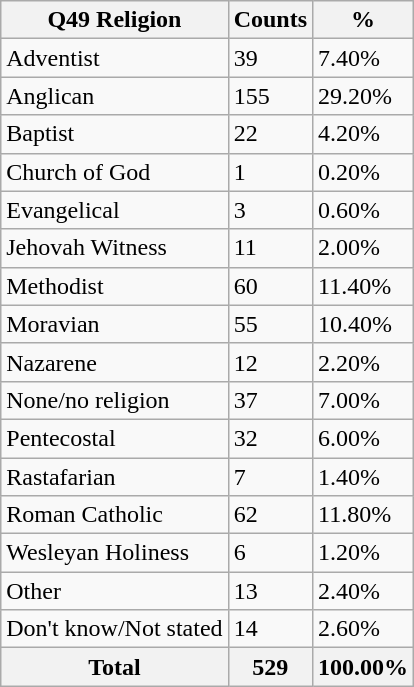<table class="wikitable sortable">
<tr>
<th>Q49 Religion</th>
<th>Counts</th>
<th>%</th>
</tr>
<tr>
<td>Adventist</td>
<td>39</td>
<td>7.40%</td>
</tr>
<tr>
<td>Anglican</td>
<td>155</td>
<td>29.20%</td>
</tr>
<tr>
<td>Baptist</td>
<td>22</td>
<td>4.20%</td>
</tr>
<tr>
<td>Church of God</td>
<td>1</td>
<td>0.20%</td>
</tr>
<tr>
<td>Evangelical</td>
<td>3</td>
<td>0.60%</td>
</tr>
<tr>
<td>Jehovah Witness</td>
<td>11</td>
<td>2.00%</td>
</tr>
<tr>
<td>Methodist</td>
<td>60</td>
<td>11.40%</td>
</tr>
<tr>
<td>Moravian</td>
<td>55</td>
<td>10.40%</td>
</tr>
<tr>
<td>Nazarene</td>
<td>12</td>
<td>2.20%</td>
</tr>
<tr>
<td>None/no religion</td>
<td>37</td>
<td>7.00%</td>
</tr>
<tr>
<td>Pentecostal</td>
<td>32</td>
<td>6.00%</td>
</tr>
<tr>
<td>Rastafarian</td>
<td>7</td>
<td>1.40%</td>
</tr>
<tr>
<td>Roman Catholic</td>
<td>62</td>
<td>11.80%</td>
</tr>
<tr>
<td>Wesleyan Holiness</td>
<td>6</td>
<td>1.20%</td>
</tr>
<tr>
<td>Other</td>
<td>13</td>
<td>2.40%</td>
</tr>
<tr>
<td>Don't know/Not stated</td>
<td>14</td>
<td>2.60%</td>
</tr>
<tr>
<th>Total</th>
<th>529</th>
<th>100.00%</th>
</tr>
</table>
